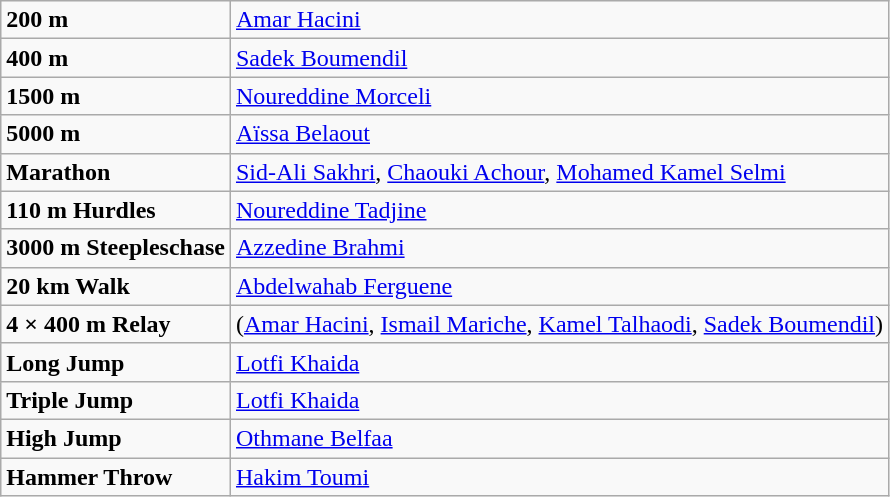<table class="wikitable">
<tr>
<td><strong>200 m</strong></td>
<td><a href='#'>Amar Hacini</a></td>
</tr>
<tr>
<td><strong>400 m</strong></td>
<td><a href='#'>Sadek Boumendil</a></td>
</tr>
<tr>
<td><strong>1500 m</strong></td>
<td><a href='#'>Noureddine Morceli</a></td>
</tr>
<tr>
<td><strong>5000 m</strong></td>
<td><a href='#'>Aïssa Belaout</a></td>
</tr>
<tr>
<td><strong>Marathon</strong></td>
<td><a href='#'>Sid-Ali Sakhri</a>, <a href='#'>Chaouki Achour</a>, <a href='#'>Mohamed Kamel Selmi</a></td>
</tr>
<tr>
<td><strong>110 m Hurdles</strong></td>
<td><a href='#'>Noureddine Tadjine</a></td>
</tr>
<tr>
<td><strong>3000 m Steepleschase</strong></td>
<td><a href='#'>Azzedine Brahmi</a></td>
</tr>
<tr>
<td><strong>20 km Walk</strong></td>
<td><a href='#'>Abdelwahab Ferguene</a></td>
</tr>
<tr>
<td><strong>4 × 400 m Relay</strong></td>
<td>(<a href='#'>Amar Hacini</a>, <a href='#'>Ismail Mariche</a>, <a href='#'>Kamel Talhaodi</a>, <a href='#'>Sadek Boumendil</a>)</td>
</tr>
<tr>
<td><strong>Long Jump</strong></td>
<td><a href='#'>Lotfi Khaida</a></td>
</tr>
<tr>
<td><strong>Triple Jump</strong></td>
<td><a href='#'>Lotfi Khaida</a></td>
</tr>
<tr>
<td><strong>High Jump</strong></td>
<td><a href='#'>Othmane Belfaa</a></td>
</tr>
<tr>
<td><strong>Hammer Throw</strong></td>
<td><a href='#'>Hakim Toumi</a></td>
</tr>
</table>
